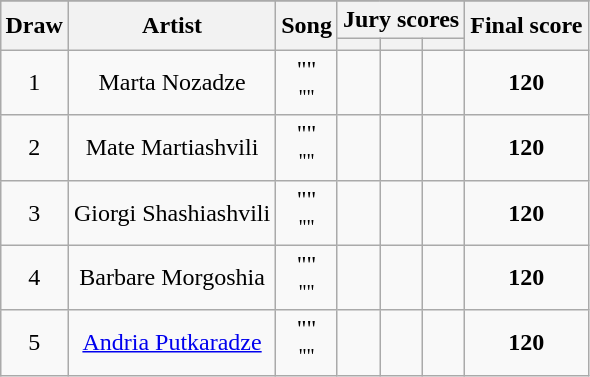<table class="sortable wikitable" style="text-align:center;margin:1em auto 1em auto">
<tr>
</tr>
<tr>
<th rowspan=2>Draw</th>
<th rowspan=2>Artist</th>
<th rowspan=2>Song</th>
<th colspan="3">Jury scores</th>
<th rowspan=2>Final score</th>
</tr>
<tr>
<th><small></small></th>
<th><small></small></th>
<th><small></small></th>
</tr>
<tr>
<td>1</td>
<td>Marta Nozadze</td>
<td>""<br><small>""</small></td>
<td colspan="1"></td>
<td colspan="1"></td>
<td colspan="1"></td>
<td><strong>120</strong></td>
</tr>
<tr>
<td>2</td>
<td>Mate Martiashvili</td>
<td>""<br><small>""</small></td>
<td colspan="1"></td>
<td colspan="1"></td>
<td colspan="1"></td>
<td><strong>120</strong></td>
</tr>
<tr>
<td>3</td>
<td>Giorgi Shashiashvili</td>
<td>""<br><small>""</small></td>
<td colspan="1"></td>
<td colspan="1"></td>
<td colspan="1"></td>
<td><strong>120</strong></td>
</tr>
<tr>
<td>4</td>
<td>Barbare Morgoshia</td>
<td>""<br><small>""</small></td>
<td colspan="1"></td>
<td colspan="1"></td>
<td colspan="1"></td>
<td><strong>120</strong></td>
</tr>
<tr>
<td>5</td>
<td><a href='#'>Andria Putkaradze</a></td>
<td>""<br><small>""</small></td>
<td colspan="1"></td>
<td colspan="1"></td>
<td colspan="1"></td>
<td><strong>120</strong></td>
</tr>
</table>
